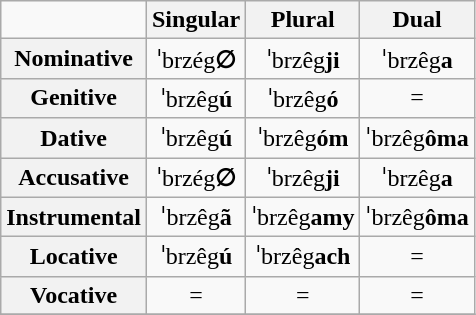<table class="wikitable" style="text-align:center">
<tr>
<td></td>
<th>Singular</th>
<th>Plural</th>
<th>Dual</th>
</tr>
<tr>
<th>Nominative</th>
<td>ˈbrzég<strong>∅</strong></td>
<td>ˈbrzêg<strong>ji</strong></td>
<td>ˈbrzêg<strong>a</strong></td>
</tr>
<tr>
<th>Genitive</th>
<td>ˈbrzêg<strong>ú</strong></td>
<td>ˈbrzêg<strong>ó</strong></td>
<td>= </td>
</tr>
<tr>
<th>Dative</th>
<td>ˈbrzêg<strong>ú</strong></td>
<td>ˈbrzêg<strong>óm</strong></td>
<td>ˈbrzêg<strong>ôma</strong></td>
</tr>
<tr>
<th>Accusative</th>
<td>ˈbrzég<strong>∅</strong></td>
<td>ˈbrzêg<strong>ji</strong></td>
<td>ˈbrzêg<strong>a</strong></td>
</tr>
<tr>
<th>Instrumental</th>
<td>ˈbrzêg<strong>ã</strong></td>
<td>ˈbrzêg<strong>amy</strong></td>
<td>ˈbrzêg<strong>ôma</strong></td>
</tr>
<tr>
<th>Locative</th>
<td>ˈbrzêg<strong>ú</strong></td>
<td>ˈbrzêg<strong>ach</strong></td>
<td>= </td>
</tr>
<tr>
<th>Vocative</th>
<td>= </td>
<td>= </td>
<td>= </td>
</tr>
<tr>
</tr>
</table>
